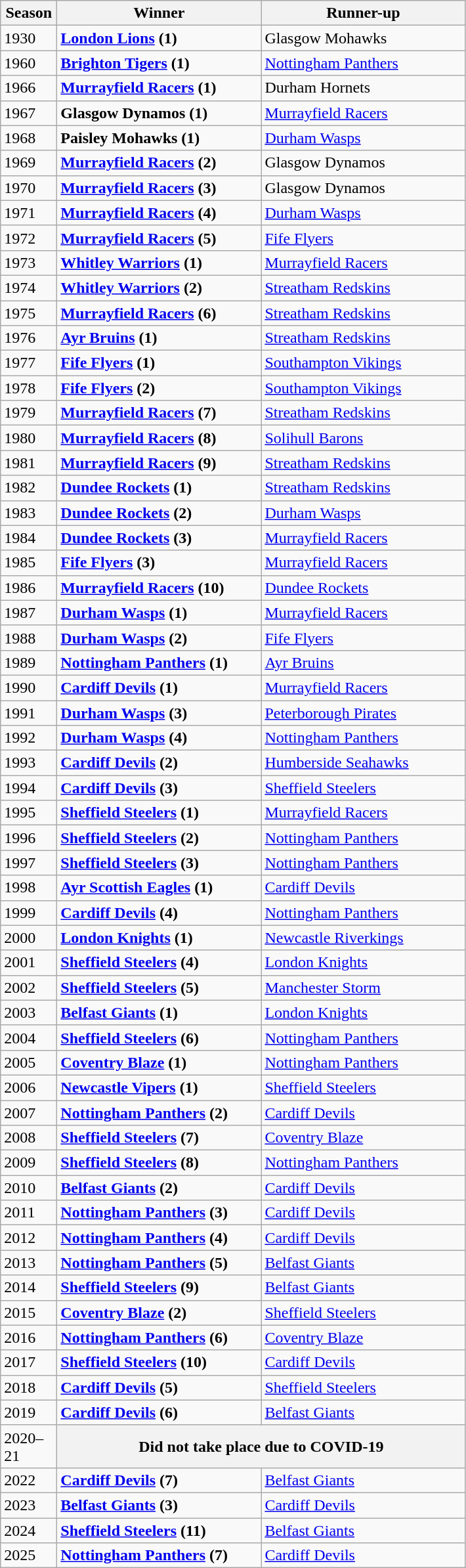<table class="wikitable sortable">
<tr>
<th width=50>Season</th>
<th width=200>Winner</th>
<th width=200>Runner-up</th>
</tr>
<tr>
<td>1930</td>
<td><strong><a href='#'>London Lions</a> (1)</strong></td>
<td>Glasgow Mohawks</td>
</tr>
<tr>
<td>1960</td>
<td><strong><a href='#'>Brighton Tigers</a> (1)</strong></td>
<td><a href='#'>Nottingham Panthers</a></td>
</tr>
<tr>
<td>1966</td>
<td><strong><a href='#'>Murrayfield Racers</a> (1)</strong></td>
<td>Durham Hornets</td>
</tr>
<tr>
<td>1967</td>
<td><strong>Glasgow Dynamos (1)</strong></td>
<td><a href='#'>Murrayfield Racers</a></td>
</tr>
<tr>
<td>1968</td>
<td><strong>Paisley Mohawks (1)</strong></td>
<td><a href='#'>Durham Wasps</a></td>
</tr>
<tr>
<td>1969</td>
<td><strong><a href='#'>Murrayfield Racers</a> (2)</strong></td>
<td>Glasgow Dynamos</td>
</tr>
<tr>
<td>1970</td>
<td><strong><a href='#'>Murrayfield Racers</a> (3)</strong></td>
<td>Glasgow Dynamos</td>
</tr>
<tr>
<td>1971</td>
<td><strong><a href='#'>Murrayfield Racers</a> (4)</strong></td>
<td><a href='#'>Durham Wasps</a></td>
</tr>
<tr>
<td>1972</td>
<td><strong><a href='#'>Murrayfield Racers</a> (5)</strong></td>
<td><a href='#'>Fife Flyers</a></td>
</tr>
<tr>
<td>1973</td>
<td><strong><a href='#'>Whitley Warriors</a> (1)</strong></td>
<td><a href='#'>Murrayfield Racers</a></td>
</tr>
<tr>
<td>1974</td>
<td><strong><a href='#'>Whitley Warriors</a> (2)</strong></td>
<td><a href='#'>Streatham Redskins</a></td>
</tr>
<tr>
<td>1975</td>
<td><strong><a href='#'>Murrayfield Racers</a> (6)</strong></td>
<td><a href='#'>Streatham Redskins</a></td>
</tr>
<tr>
<td>1976</td>
<td><strong><a href='#'>Ayr Bruins</a> (1)</strong></td>
<td><a href='#'>Streatham Redskins</a></td>
</tr>
<tr>
<td>1977</td>
<td><strong><a href='#'>Fife Flyers</a> (1)</strong></td>
<td><a href='#'>Southampton Vikings</a></td>
</tr>
<tr>
<td>1978</td>
<td><strong><a href='#'>Fife Flyers</a> (2)</strong></td>
<td><a href='#'>Southampton Vikings</a></td>
</tr>
<tr>
<td>1979</td>
<td><strong><a href='#'>Murrayfield Racers</a> (7)</strong></td>
<td><a href='#'>Streatham Redskins</a></td>
</tr>
<tr>
<td>1980</td>
<td><strong><a href='#'>Murrayfield Racers</a> (8)</strong></td>
<td><a href='#'>Solihull Barons</a></td>
</tr>
<tr>
<td>1981</td>
<td><strong><a href='#'>Murrayfield Racers</a> (9)</strong></td>
<td><a href='#'>Streatham Redskins</a></td>
</tr>
<tr>
<td>1982</td>
<td><strong><a href='#'>Dundee Rockets</a> (1)</strong></td>
<td><a href='#'>Streatham Redskins</a></td>
</tr>
<tr>
<td>1983</td>
<td><strong><a href='#'>Dundee Rockets</a> (2)</strong></td>
<td><a href='#'>Durham Wasps</a></td>
</tr>
<tr>
<td>1984</td>
<td><strong><a href='#'>Dundee Rockets</a> (3)</strong></td>
<td><a href='#'>Murrayfield Racers</a></td>
</tr>
<tr>
<td>1985</td>
<td><strong><a href='#'>Fife Flyers</a> (3)</strong></td>
<td><a href='#'>Murrayfield Racers</a></td>
</tr>
<tr>
<td>1986</td>
<td><strong><a href='#'>Murrayfield Racers</a> (10)</strong></td>
<td><a href='#'>Dundee Rockets</a></td>
</tr>
<tr>
<td>1987</td>
<td><strong><a href='#'>Durham Wasps</a> (1)</strong></td>
<td><a href='#'>Murrayfield Racers</a></td>
</tr>
<tr>
<td>1988</td>
<td><strong><a href='#'>Durham Wasps</a> (2)</strong></td>
<td><a href='#'>Fife Flyers</a></td>
</tr>
<tr>
<td>1989</td>
<td><strong><a href='#'>Nottingham Panthers</a> (1)</strong></td>
<td><a href='#'>Ayr Bruins</a></td>
</tr>
<tr>
<td>1990</td>
<td><strong><a href='#'>Cardiff Devils</a> (1)</strong></td>
<td><a href='#'>Murrayfield Racers</a></td>
</tr>
<tr>
<td>1991</td>
<td><strong><a href='#'>Durham Wasps</a> (3)</strong></td>
<td><a href='#'>Peterborough Pirates</a></td>
</tr>
<tr>
<td>1992</td>
<td><strong><a href='#'>Durham Wasps</a> (4)</strong></td>
<td><a href='#'>Nottingham Panthers</a></td>
</tr>
<tr>
<td>1993</td>
<td><strong><a href='#'>Cardiff Devils</a> (2)</strong></td>
<td><a href='#'>Humberside Seahawks</a></td>
</tr>
<tr>
<td>1994</td>
<td><strong><a href='#'>Cardiff Devils</a> (3)</strong></td>
<td><a href='#'>Sheffield Steelers</a></td>
</tr>
<tr>
<td>1995</td>
<td><strong><a href='#'>Sheffield Steelers</a> (1)</strong></td>
<td><a href='#'>Murrayfield Racers</a></td>
</tr>
<tr>
<td>1996</td>
<td><strong><a href='#'>Sheffield Steelers</a> (2)</strong></td>
<td><a href='#'>Nottingham Panthers</a></td>
</tr>
<tr>
<td>1997</td>
<td><strong><a href='#'>Sheffield Steelers</a> (3)</strong></td>
<td><a href='#'>Nottingham Panthers</a></td>
</tr>
<tr>
<td>1998</td>
<td><strong><a href='#'>Ayr Scottish Eagles</a> (1)</strong></td>
<td><a href='#'>Cardiff Devils</a></td>
</tr>
<tr>
<td>1999</td>
<td><strong><a href='#'>Cardiff Devils</a> (4)</strong></td>
<td><a href='#'>Nottingham Panthers</a></td>
</tr>
<tr>
<td>2000</td>
<td><strong><a href='#'>London Knights</a> (1)</strong></td>
<td><a href='#'>Newcastle Riverkings</a></td>
</tr>
<tr>
<td>2001</td>
<td><strong><a href='#'>Sheffield Steelers</a> (4)</strong></td>
<td><a href='#'>London Knights</a></td>
</tr>
<tr>
<td>2002</td>
<td><strong><a href='#'>Sheffield Steelers</a> (5)</strong></td>
<td><a href='#'>Manchester Storm</a></td>
</tr>
<tr>
<td>2003</td>
<td><strong><a href='#'>Belfast Giants</a> (1)</strong></td>
<td><a href='#'>London Knights</a></td>
</tr>
<tr>
<td>2004</td>
<td><strong><a href='#'>Sheffield Steelers</a> (6)</strong></td>
<td><a href='#'>Nottingham Panthers</a></td>
</tr>
<tr>
<td>2005</td>
<td><strong><a href='#'>Coventry Blaze</a> (1)</strong></td>
<td><a href='#'>Nottingham Panthers</a></td>
</tr>
<tr>
<td>2006</td>
<td><strong><a href='#'>Newcastle Vipers</a> (1)</strong></td>
<td><a href='#'>Sheffield Steelers</a></td>
</tr>
<tr>
<td>2007</td>
<td><strong><a href='#'>Nottingham Panthers</a> (2)</strong></td>
<td><a href='#'>Cardiff Devils</a></td>
</tr>
<tr>
<td>2008</td>
<td><strong><a href='#'>Sheffield Steelers</a> (7)</strong></td>
<td><a href='#'>Coventry Blaze</a></td>
</tr>
<tr>
<td>2009</td>
<td><strong><a href='#'>Sheffield Steelers</a> (8)</strong></td>
<td><a href='#'>Nottingham Panthers</a></td>
</tr>
<tr>
<td>2010</td>
<td><strong><a href='#'>Belfast Giants</a> (2)</strong></td>
<td><a href='#'>Cardiff Devils</a></td>
</tr>
<tr>
<td>2011</td>
<td><strong><a href='#'>Nottingham Panthers</a> (3)</strong></td>
<td><a href='#'>Cardiff Devils</a></td>
</tr>
<tr>
<td>2012</td>
<td><strong><a href='#'>Nottingham Panthers</a> (4)</strong></td>
<td><a href='#'>Cardiff Devils</a></td>
</tr>
<tr>
<td>2013</td>
<td><strong><a href='#'>Nottingham Panthers</a> (5)</strong></td>
<td><a href='#'>Belfast Giants</a></td>
</tr>
<tr>
<td>2014</td>
<td><strong><a href='#'>Sheffield Steelers</a> (9)</strong></td>
<td><a href='#'>Belfast Giants</a></td>
</tr>
<tr>
<td>2015</td>
<td><strong><a href='#'>Coventry Blaze</a> (2)</strong></td>
<td><a href='#'>Sheffield Steelers</a></td>
</tr>
<tr>
<td>2016</td>
<td><strong><a href='#'>Nottingham Panthers</a> (6)</strong></td>
<td><a href='#'>Coventry Blaze</a></td>
</tr>
<tr>
<td>2017</td>
<td><strong><a href='#'>Sheffield Steelers</a> (10)</strong></td>
<td><a href='#'>Cardiff Devils</a></td>
</tr>
<tr>
<td>2018</td>
<td><strong><a href='#'>Cardiff Devils</a> (5)</strong></td>
<td><a href='#'>Sheffield Steelers</a></td>
</tr>
<tr>
<td>2019</td>
<td><strong><a href='#'>Cardiff Devils</a> (6)</strong></td>
<td><a href='#'>Belfast Giants</a></td>
</tr>
<tr>
<td>2020–21</td>
<th colspan=2>Did not take place due to COVID-19</th>
</tr>
<tr>
<td>2022</td>
<td><strong><a href='#'>Cardiff Devils</a> (7)</strong></td>
<td><a href='#'>Belfast Giants</a></td>
</tr>
<tr>
<td>2023</td>
<td><strong><a href='#'>Belfast Giants</a> (3)</strong></td>
<td><a href='#'>Cardiff Devils</a></td>
</tr>
<tr>
<td>2024</td>
<td><strong><a href='#'>Sheffield Steelers</a> (11)</strong></td>
<td><a href='#'>Belfast Giants</a></td>
</tr>
<tr>
<td>2025</td>
<td><strong><a href='#'>Nottingham Panthers</a> (7)</strong></td>
<td><a href='#'>Cardiff Devils</a></td>
</tr>
</table>
